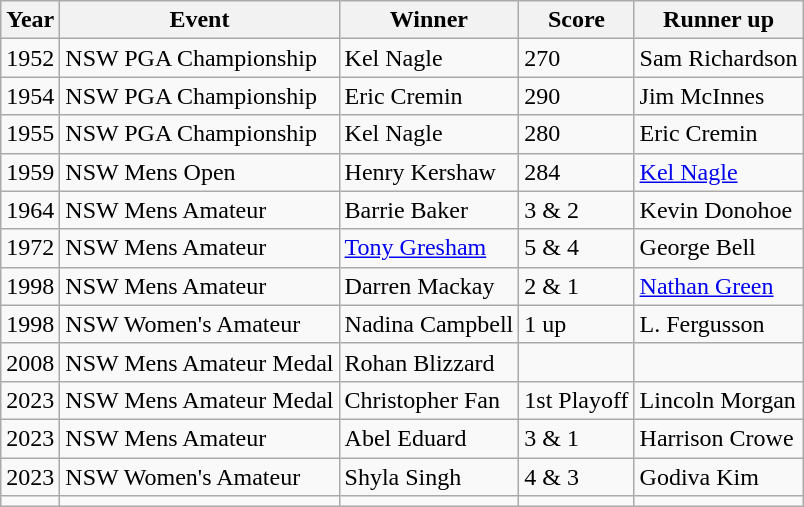<table class="wikitable">
<tr>
<th>Year</th>
<th>Event</th>
<th>Winner</th>
<th>Score</th>
<th>Runner up</th>
</tr>
<tr>
<td>1952</td>
<td>NSW PGA Championship</td>
<td>Kel Nagle</td>
<td>270</td>
<td>Sam Richardson</td>
</tr>
<tr>
<td>1954</td>
<td>NSW PGA Championship</td>
<td>Eric Cremin</td>
<td>290</td>
<td>Jim McInnes</td>
</tr>
<tr>
<td>1955</td>
<td>NSW PGA Championship</td>
<td>Kel Nagle</td>
<td>280</td>
<td>Eric Cremin</td>
</tr>
<tr>
<td>1959</td>
<td>NSW Mens Open</td>
<td>Henry Kershaw</td>
<td>284</td>
<td><a href='#'>Kel Nagle</a></td>
</tr>
<tr>
<td>1964</td>
<td>NSW Mens Amateur</td>
<td>Barrie Baker</td>
<td>3 & 2</td>
<td>Kevin Donohoe</td>
</tr>
<tr>
<td>1972</td>
<td>NSW Mens Amateur</td>
<td><a href='#'>Tony Gresham</a></td>
<td>5 & 4</td>
<td>George Bell</td>
</tr>
<tr>
<td>1998</td>
<td>NSW Mens Amateur</td>
<td>Darren Mackay</td>
<td>2 & 1</td>
<td><a href='#'>Nathan Green</a></td>
</tr>
<tr>
<td>1998</td>
<td>NSW Women's Amateur</td>
<td>Nadina Campbell</td>
<td>1 up</td>
<td>L. Fergusson</td>
</tr>
<tr>
<td>2008 </td>
<td>NSW Mens Amateur Medal</td>
<td>Rohan Blizzard</td>
<td></td>
<td></td>
</tr>
<tr>
<td>2023 </td>
<td>NSW Mens Amateur Medal</td>
<td>Christopher Fan</td>
<td>1st Playoff</td>
<td>Lincoln Morgan</td>
</tr>
<tr>
<td>2023 </td>
<td>NSW Mens Amateur</td>
<td>Abel Eduard</td>
<td>3 & 1</td>
<td>Harrison Crowe</td>
</tr>
<tr>
<td>2023 </td>
<td>NSW Women's Amateur</td>
<td>Shyla Singh</td>
<td>4 & 3</td>
<td>Godiva Kim</td>
</tr>
<tr>
<td></td>
<td></td>
<td></td>
<td></td>
<td></td>
</tr>
</table>
